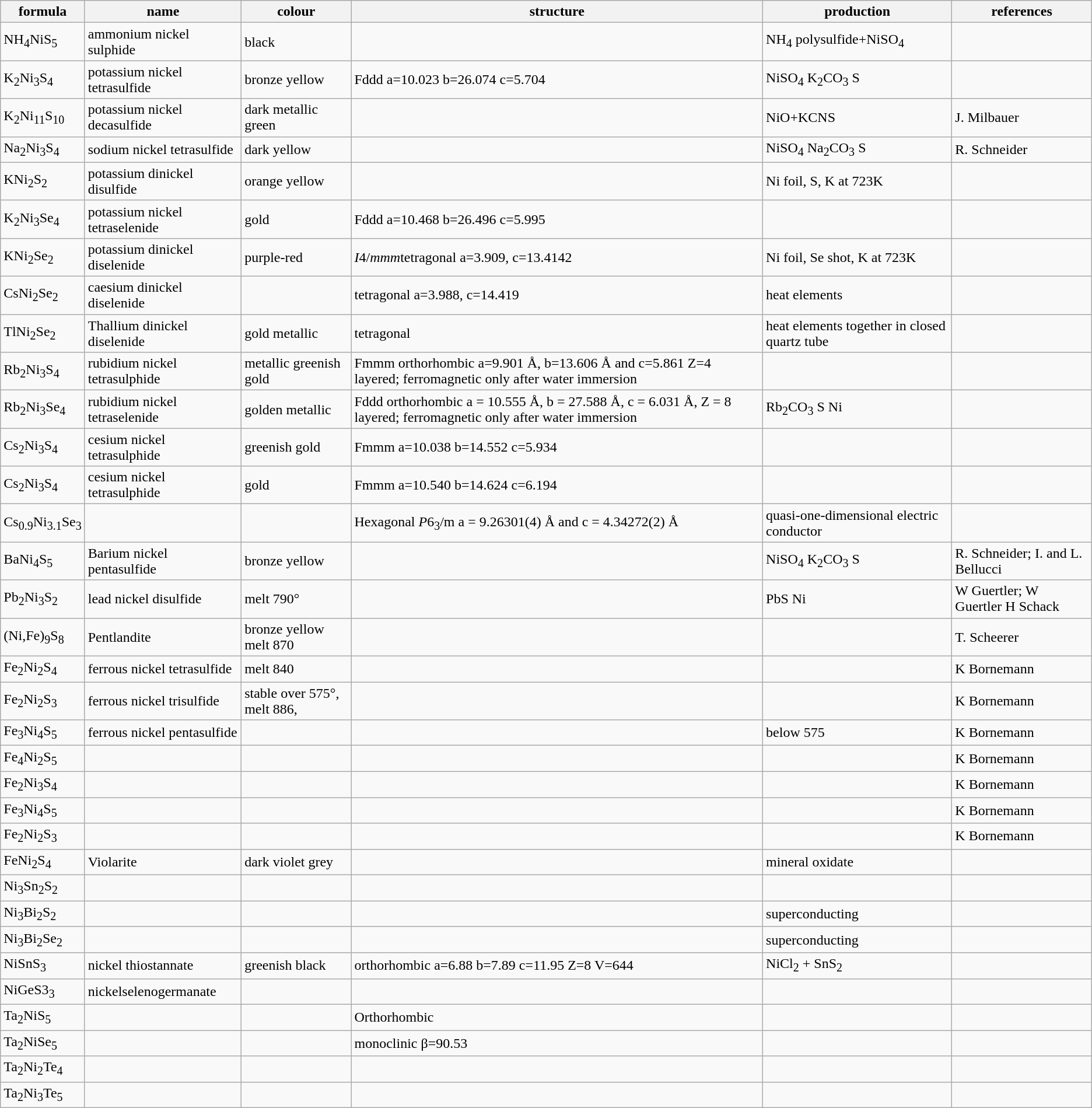<table class="wikitable">
<tr>
<th>formula</th>
<th>name</th>
<th>colour</th>
<th>structure</th>
<th>production</th>
<th>references</th>
</tr>
<tr>
<td>NH<sub>4</sub>NiS<sub>5</sub></td>
<td>ammonium nickel sulphide</td>
<td>black</td>
<td></td>
<td>NH<sub>4</sub> polysulfide+NiSO<sub>4</sub></td>
<td></td>
</tr>
<tr>
<td>K<sub>2</sub>Ni<sub>3</sub>S<sub>4</sub></td>
<td>potassium nickel tetrasulfide</td>
<td>bronze yellow</td>
<td>Fddd a=10.023 b=26.074 c=5.704</td>
<td>NiSO<sub>4</sub> K<sub>2</sub>CO<sub>3</sub> S</td>
<td></td>
</tr>
<tr>
<td>K<sub>2</sub>Ni<sub>11</sub>S<sub>10</sub></td>
<td>potassium nickel decasulfide</td>
<td>dark metallic green</td>
<td></td>
<td>NiO+KCNS</td>
<td> J. Milbauer</td>
</tr>
<tr>
<td>Na<sub>2</sub>Ni<sub>3</sub>S<sub>4</sub></td>
<td>sodium nickel tetrasulfide</td>
<td>dark yellow</td>
<td></td>
<td>NiSO<sub>4</sub> Na<sub>2</sub>CO<sub>3</sub> S</td>
<td> R. Schneider</td>
</tr>
<tr>
<td>KNi<sub>2</sub>S<sub>2</sub></td>
<td>potassium dinickel disulfide</td>
<td>orange yellow</td>
<td></td>
<td>Ni foil, S, K at 723K</td>
<td></td>
</tr>
<tr>
<td>K<sub>2</sub>Ni<sub>3</sub>Se<sub>4</sub></td>
<td>potassium nickel tetraselenide</td>
<td>gold</td>
<td>Fddd a=10.468 b=26.496 c=5.995</td>
<td></td>
<td></td>
</tr>
<tr>
<td>KNi<sub>2</sub>Se<sub>2</sub></td>
<td>potassium dinickel diselenide</td>
<td>purple-red</td>
<td><em>I</em>4/<em>mmm</em>tetragonal a=3.909, c=13.4142</td>
<td>Ni foil, Se shot, K at 723K</td>
<td></td>
</tr>
<tr>
<td>CsNi<sub>2</sub>Se<sub>2</sub></td>
<td>caesium dinickel diselenide</td>
<td></td>
<td>tetragonal a=3.988, c=14.419</td>
<td>heat elements</td>
<td></td>
</tr>
<tr>
<td>TlNi<sub>2</sub>Se<sub>2</sub></td>
<td>Thallium dinickel diselenide</td>
<td>gold metallic</td>
<td>tetragonal</td>
<td>heat elements together in closed quartz tube</td>
<td></td>
</tr>
<tr>
<td>Rb<sub>2</sub>Ni<sub>3</sub>S<sub>4</sub></td>
<td>rubidium nickel tetrasulphide</td>
<td>metallic greenish gold</td>
<td>Fmmm orthorhombic a=9.901 Å, b=13.606 Å and c=5.861 Z=4 layered; ferromagnetic only after water immersion</td>
<td></td>
<td></td>
</tr>
<tr>
<td>Rb<sub>2</sub>Ni<sub>3</sub>Se<sub>4</sub></td>
<td>rubidium nickel tetraselenide</td>
<td>golden metallic</td>
<td>Fddd orthorhombic a = 10.555 Å, b = 27.588 Å, c = 6.031 Å, Z = 8 layered; ferromagnetic only after water immersion</td>
<td>Rb<sub>2</sub>CO<sub>3</sub> S Ni</td>
<td></td>
</tr>
<tr>
<td>Cs<sub>2</sub>Ni<sub>3</sub>S<sub>4</sub></td>
<td>cesium nickel tetrasulphide</td>
<td>greenish gold</td>
<td>Fmmm a=10.038 b=14.552 c=5.934</td>
<td></td>
<td></td>
</tr>
<tr>
<td>Cs<sub>2</sub>Ni<sub>3</sub>S<sub>4</sub></td>
<td>cesium nickel tetrasulphide</td>
<td>gold</td>
<td>Fmmm a=10.540 b=14.624 c=6.194</td>
<td></td>
<td></td>
</tr>
<tr>
<td>Cs<sub>0.9</sub>Ni<sub>3.1</sub>Se<sub>3</sub></td>
<td></td>
<td></td>
<td>Hexagonal <em>P</em>6<sub>3</sub>/m a = 9.26301(4) Å and c = 4.34272(2) Å</td>
<td>quasi-one-dimensional electric conductor</td>
<td></td>
</tr>
<tr>
<td>BaNi<sub>4</sub>S<sub>5</sub></td>
<td>Barium nickel pentasulfide</td>
<td>bronze yellow</td>
<td></td>
<td>NiSO<sub>4</sub> K<sub>2</sub>CO<sub>3</sub> S</td>
<td> R. Schneider; I. and L. Bellucci</td>
</tr>
<tr>
<td>Pb<sub>2</sub>Ni<sub>3</sub>S<sub>2</sub></td>
<td>lead nickel disulfide</td>
<td>melt 790°</td>
<td></td>
<td>PbS Ni</td>
<td> W Guertler; W Guertler H Schack</td>
</tr>
<tr>
<td>(Ni,Fe)<sub>9</sub>S<sub>8</sub></td>
<td>Pentlandite</td>
<td>bronze yellow melt 870</td>
<td></td>
<td></td>
<td> T. Scheerer</td>
</tr>
<tr>
<td>Fe<sub>2</sub>Ni<sub>2</sub>S<sub>4</sub></td>
<td>ferrous nickel tetrasulfide</td>
<td>melt 840</td>
<td></td>
<td></td>
<td> K Bornemann</td>
</tr>
<tr>
<td>Fe<sub>2</sub>Ni<sub>2</sub>S<sub>3</sub></td>
<td>ferrous nickel trisulfide</td>
<td>stable over 575°, melt 886,</td>
<td></td>
<td></td>
<td> K Bornemann</td>
</tr>
<tr>
<td>Fe<sub>3</sub>Ni<sub>4</sub>S<sub>5</sub></td>
<td>ferrous nickel pentasulfide</td>
<td></td>
<td></td>
<td>below 575</td>
<td> K Bornemann</td>
</tr>
<tr>
<td>Fe<sub>4</sub>Ni<sub>2</sub>S<sub>5</sub></td>
<td></td>
<td></td>
<td></td>
<td></td>
<td> K Bornemann</td>
</tr>
<tr>
<td>Fe<sub>2</sub>Ni<sub>3</sub>S<sub>4</sub></td>
<td></td>
<td></td>
<td></td>
<td></td>
<td> K Bornemann</td>
</tr>
<tr>
<td>Fe<sub>3</sub>Ni<sub>4</sub>S<sub>5</sub></td>
<td></td>
<td></td>
<td></td>
<td></td>
<td> K Bornemann</td>
</tr>
<tr>
<td>Fe<sub>2</sub>Ni<sub>2</sub>S<sub>3</sub></td>
<td></td>
<td></td>
<td></td>
<td></td>
<td> K Bornemann</td>
</tr>
<tr>
<td>FeNi<sub>2</sub>S<sub>4</sub></td>
<td>Violarite</td>
<td>dark violet grey</td>
<td></td>
<td>mineral oxidate</td>
<td></td>
</tr>
<tr>
<td>Ni<sub>3</sub>Sn<sub>2</sub>S<sub>2</sub></td>
<td></td>
<td></td>
<td></td>
<td></td>
<td></td>
</tr>
<tr>
<td>Ni<sub>3</sub>Bi<sub>2</sub>S<sub>2</sub></td>
<td></td>
<td></td>
<td></td>
<td>superconducting</td>
<td></td>
</tr>
<tr>
<td>Ni<sub>3</sub>Bi<sub>2</sub>Se<sub>2</sub></td>
<td></td>
<td></td>
<td></td>
<td>superconducting</td>
<td></td>
</tr>
<tr>
<td>NiSnS<sub>3</sub></td>
<td>nickel thiostannate</td>
<td>greenish black</td>
<td>orthorhombic a=6.88 b=7.89 c=11.95 Z=8 V=644</td>
<td>NiCl<sub>2</sub> + SnS<sub>2</sub></td>
<td></td>
</tr>
<tr>
<td>NiGeS3<sub>3</sub></td>
<td>nickelselenogermanate</td>
<td></td>
<td></td>
<td></td>
<td></td>
</tr>
<tr>
<td>Ta<sub>2</sub>NiS<sub>5</sub></td>
<td></td>
<td></td>
<td>Orthorhombic</td>
<td></td>
<td></td>
</tr>
<tr>
<td>Ta<sub>2</sub>NiSe<sub>5</sub></td>
<td></td>
<td></td>
<td>monoclinic β=90.53</td>
<td></td>
<td></td>
</tr>
<tr>
<td>Ta<sub>2</sub>Ni<sub>2</sub>Te<sub>4</sub></td>
<td></td>
<td></td>
<td></td>
<td></td>
<td></td>
</tr>
<tr>
<td>Ta<sub>2</sub>Ni<sub>3</sub>Te<sub>5</sub></td>
<td></td>
<td></td>
<td></td>
<td></td>
<td></td>
</tr>
</table>
